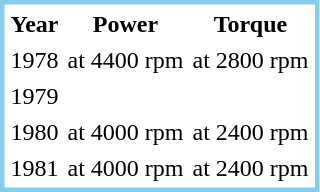<table cellpadding="2" cellspacing="2" style="margin:0 0 1em 1em; border:3px solid skyBlue;">
<tr>
<th>Year</th>
<th>Power</th>
<th>Torque</th>
</tr>
<tr>
<td>1978</td>
<td> at 4400 rpm</td>
<td> at 2800 rpm</td>
</tr>
<tr>
<td>1979</td>
<td></td>
<td></td>
</tr>
<tr>
<td>1980</td>
<td> at 4000 rpm</td>
<td> at 2400 rpm</td>
</tr>
<tr>
<td>1981</td>
<td> at 4000 rpm</td>
<td> at 2400 rpm</td>
</tr>
</table>
